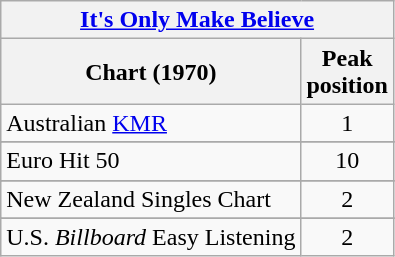<table class="wikitable">
<tr>
<th colspan=2><a href='#'>It's Only Make Believe</a></th>
</tr>
<tr>
<th>Chart (1970)</th>
<th>Peak<br>position</th>
</tr>
<tr>
<td>Australian <a href='#'>KMR</a></td>
<td style="text-align:center;">1</td>
</tr>
<tr>
</tr>
<tr>
</tr>
<tr>
</tr>
<tr>
<td>Euro Hit 50</td>
<td style="text-align:center;">10</td>
</tr>
<tr>
</tr>
<tr>
<td>New Zealand Singles Chart</td>
<td style="text-align:center;">2</td>
</tr>
<tr>
</tr>
<tr>
</tr>
<tr>
</tr>
<tr>
<td>U.S. <em>Billboard</em> Easy Listening</td>
<td style="text-align:center;">2</td>
</tr>
</table>
